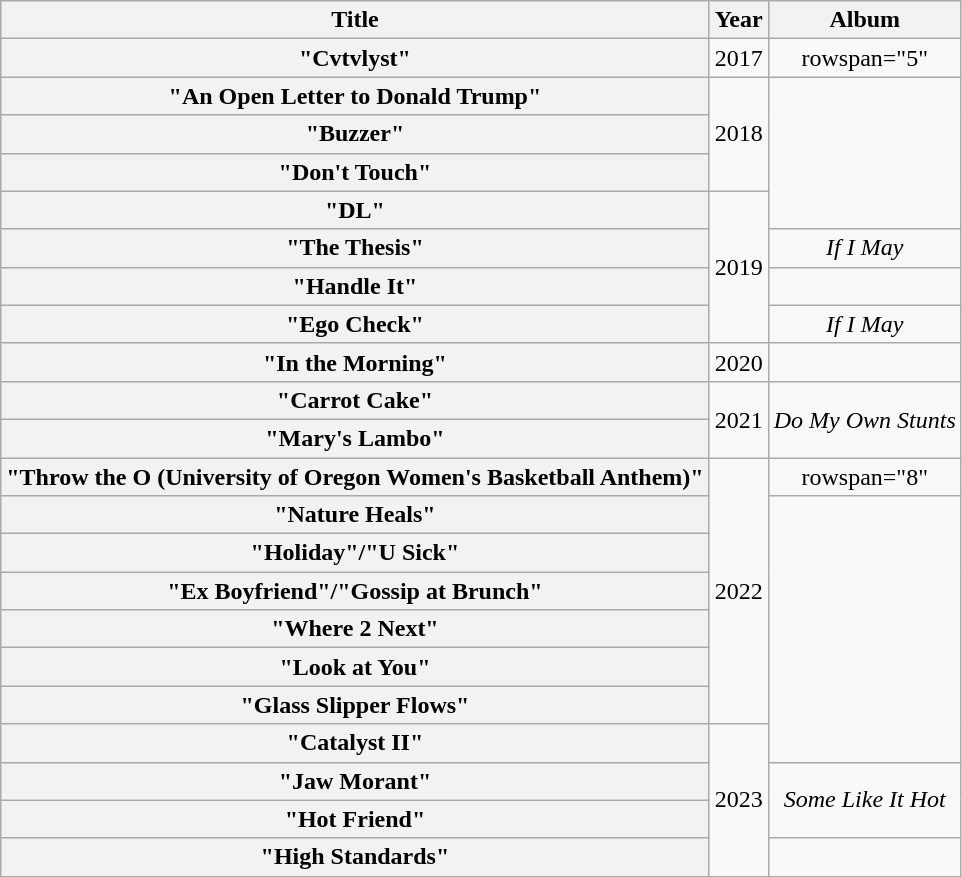<table class="wikitable plainrowheaders" style="text-align:center;">
<tr>
<th scope="col">Title</th>
<th scope="col">Year</th>
<th scope="col">Album</th>
</tr>
<tr>
<th scope="row">"Cvtvlyst"</th>
<td>2017</td>
<td>rowspan="5" </td>
</tr>
<tr>
<th scope="row">"An Open Letter to Donald Trump"</th>
<td rowspan="3">2018</td>
</tr>
<tr>
<th scope="row">"Buzzer"</th>
</tr>
<tr>
<th scope="row">"Don't Touch"</th>
</tr>
<tr>
<th scope="row">"DL"</th>
<td rowspan="4">2019</td>
</tr>
<tr>
<th scope="row">"The Thesis"<br></th>
<td><em>If I May</em></td>
</tr>
<tr>
<th scope="row">"Handle It"</th>
<td></td>
</tr>
<tr>
<th scope="row">"Ego Check"<br></th>
<td><em>If I May</em></td>
</tr>
<tr>
<th scope="row">"In the Morning"</th>
<td>2020</td>
<td></td>
</tr>
<tr>
<th scope="row">"Carrot Cake"</th>
<td rowspan="2">2021</td>
<td rowspan="2"><em>Do My Own Stunts</em></td>
</tr>
<tr>
<th scope="row">"Mary's Lambo"</th>
</tr>
<tr>
<th scope="row">"Throw the O (University of Oregon Women's Basketball Anthem)"<br></th>
<td rowspan="7">2022</td>
<td>rowspan="8" </td>
</tr>
<tr>
<th scope="row">"Nature Heals"</th>
</tr>
<tr>
<th scope="row">"Holiday"/"U Sick"</th>
</tr>
<tr>
<th scope="row">"Ex Boyfriend"/"Gossip at Brunch"</th>
</tr>
<tr>
<th scope="row">"Where 2 Next"</th>
</tr>
<tr>
<th scope="row">"Look at You"</th>
</tr>
<tr>
<th scope="row">"Glass Slipper Flows"</th>
</tr>
<tr>
<th scope="row">"Catalyst II"</th>
<td rowspan="4">2023</td>
</tr>
<tr>
<th scope="row">"Jaw Morant"</th>
<td rowspan="2"><em>Some Like It Hot</em></td>
</tr>
<tr>
<th scope="row">"Hot Friend"</th>
</tr>
<tr>
<th scope="row">"High Standards"</th>
<td></td>
</tr>
</table>
